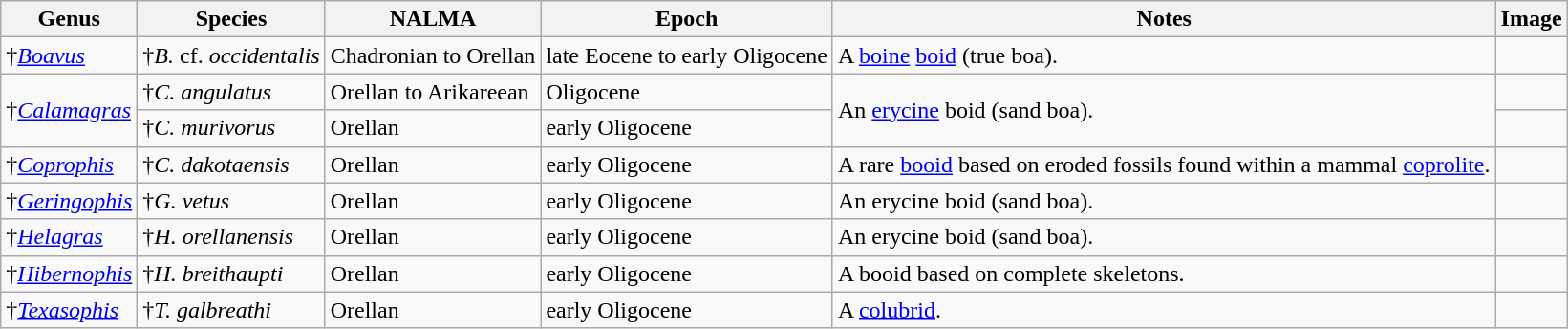<table class="wikitable sortable">
<tr>
<th>Genus</th>
<th>Species</th>
<th>NALMA</th>
<th>Epoch</th>
<th>Notes</th>
<th>Image</th>
</tr>
<tr>
<td>†<em><a href='#'>Boavus</a></em></td>
<td>†<em>B.</em> cf. <em>occidentalis</em></td>
<td>Chadronian to Orellan</td>
<td>late Eocene to early Oligocene</td>
<td>A <a href='#'>boine</a> <a href='#'>boid</a> (true boa).</td>
<td></td>
</tr>
<tr>
<td rowspan="2">†<em><a href='#'>Calamagras</a></em></td>
<td>†<em>C. angulatus</em></td>
<td>Orellan to Arikareean</td>
<td>Oligocene</td>
<td rowspan="2">An <a href='#'>erycine</a> boid (sand boa).</td>
<td></td>
</tr>
<tr>
<td>†<em>C. murivorus</em></td>
<td>Orellan</td>
<td>early Oligocene</td>
<td></td>
</tr>
<tr>
<td>†<em><a href='#'>Coprophis</a></em></td>
<td>†<em>C. dakotaensis</em></td>
<td>Orellan</td>
<td>early Oligocene</td>
<td>A rare <a href='#'>booid</a> based on eroded fossils found within a mammal <a href='#'>coprolite</a>.</td>
<td></td>
</tr>
<tr>
<td>†<em><a href='#'>Geringophis</a></em></td>
<td>†<em>G. vetus</em></td>
<td>Orellan</td>
<td>early Oligocene</td>
<td>An erycine boid (sand boa).</td>
<td></td>
</tr>
<tr>
<td>†<em><a href='#'>Helagras</a></em></td>
<td>†<em>H. orellanensis</em></td>
<td>Orellan</td>
<td>early Oligocene</td>
<td>An erycine boid (sand boa).</td>
<td></td>
</tr>
<tr>
<td>†<em><a href='#'>Hibernophis</a></em></td>
<td>†<em>H. breithaupti</em></td>
<td>Orellan</td>
<td>early Oligocene</td>
<td>A booid based on complete skeletons.</td>
<td></td>
</tr>
<tr>
<td>†<em><a href='#'>Texasophis</a></em></td>
<td>†<em>T. galbreathi</em></td>
<td>Orellan</td>
<td>early Oligocene</td>
<td>A <a href='#'>colubrid</a>.</td>
<td></td>
</tr>
</table>
